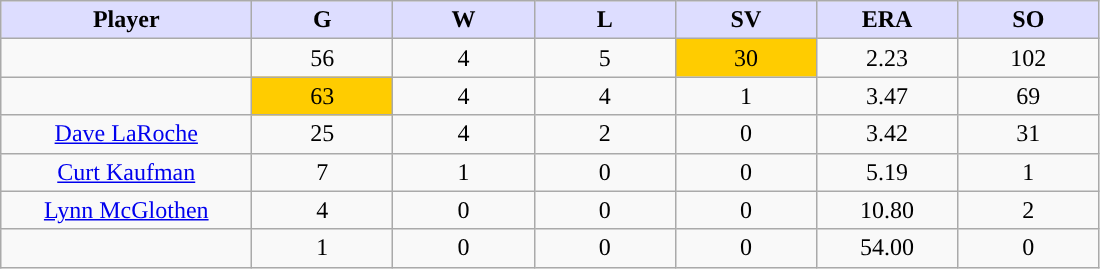<table class="wikitable sortable">
<tr>
<th style="background:#ddf; width:16%;">Player</th>
<th style="background:#ddf; width:9%;">G</th>
<th style="background:#ddf; width:9%;">W</th>
<th style="background:#ddf; width:9%;">L</th>
<th style="background:#ddf; width:9%;">SV</th>
<th style="background:#ddf; width:9%;">ERA</th>
<th style="background:#ddf; width:9%;">SO</th>
</tr>
<tr style="text-align:center;">
<td></td>
<td>56</td>
<td>4</td>
<td>5</td>
<td style="background:#fc0;">30</td>
<td>2.23</td>
<td>102</td>
</tr>
<tr align=center>
<td></td>
<td style="background:#fc0;">63</td>
<td>4</td>
<td>4</td>
<td>1</td>
<td>3.47</td>
<td>69</td>
</tr>
<tr style="text-align:center;">
<td><a href='#'>Dave LaRoche</a></td>
<td>25</td>
<td>4</td>
<td>2</td>
<td>0</td>
<td>3.42</td>
<td>31</td>
</tr>
<tr align=center>
<td><a href='#'>Curt Kaufman</a></td>
<td>7</td>
<td>1</td>
<td>0</td>
<td>0</td>
<td>5.19</td>
<td>1</td>
</tr>
<tr align=center>
<td><a href='#'>Lynn McGlothen</a></td>
<td>4</td>
<td>0</td>
<td>0</td>
<td>0</td>
<td>10.80</td>
<td>2</td>
</tr>
<tr align=center>
<td></td>
<td>1</td>
<td>0</td>
<td>0</td>
<td>0</td>
<td>54.00</td>
<td>0</td>
</tr>
</table>
